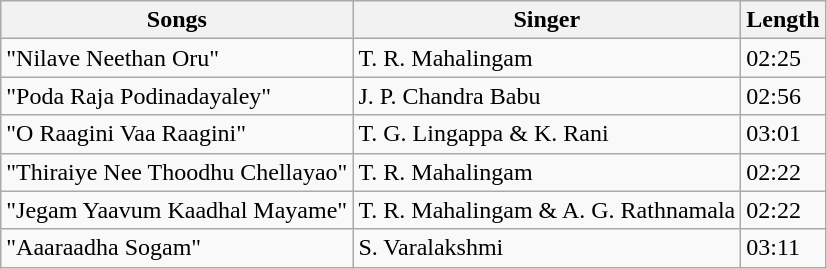<table class="wikitable">
<tr>
<th>Songs</th>
<th>Singer</th>
<th>Length</th>
</tr>
<tr>
<td>"Nilave Neethan Oru"</td>
<td>T. R. Mahalingam</td>
<td>02:25</td>
</tr>
<tr>
<td>"Poda Raja Podinadayaley"</td>
<td>J. P. Chandra Babu</td>
<td>02:56</td>
</tr>
<tr>
<td>"O Raagini Vaa Raagini"</td>
<td>T. G. Lingappa & K. Rani</td>
<td>03:01</td>
</tr>
<tr>
<td>"Thiraiye Nee Thoodhu Chellayao"</td>
<td>T. R. Mahalingam</td>
<td>02:22</td>
</tr>
<tr>
<td>"Jegam Yaavum Kaadhal Mayame"</td>
<td>T. R. Mahalingam & A. G. Rathnamala</td>
<td>02:22</td>
</tr>
<tr>
<td>"Aaaraadha Sogam"</td>
<td>S. Varalakshmi</td>
<td>03:11</td>
</tr>
</table>
